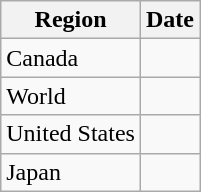<table class="wikitable">
<tr>
<th>Region</th>
<th>Date</th>
</tr>
<tr>
<td>Canada</td>
<td></td>
</tr>
<tr>
<td>World</td>
<td></td>
</tr>
<tr>
<td>United States</td>
<td></td>
</tr>
<tr>
<td>Japan</td>
<td></td>
</tr>
</table>
